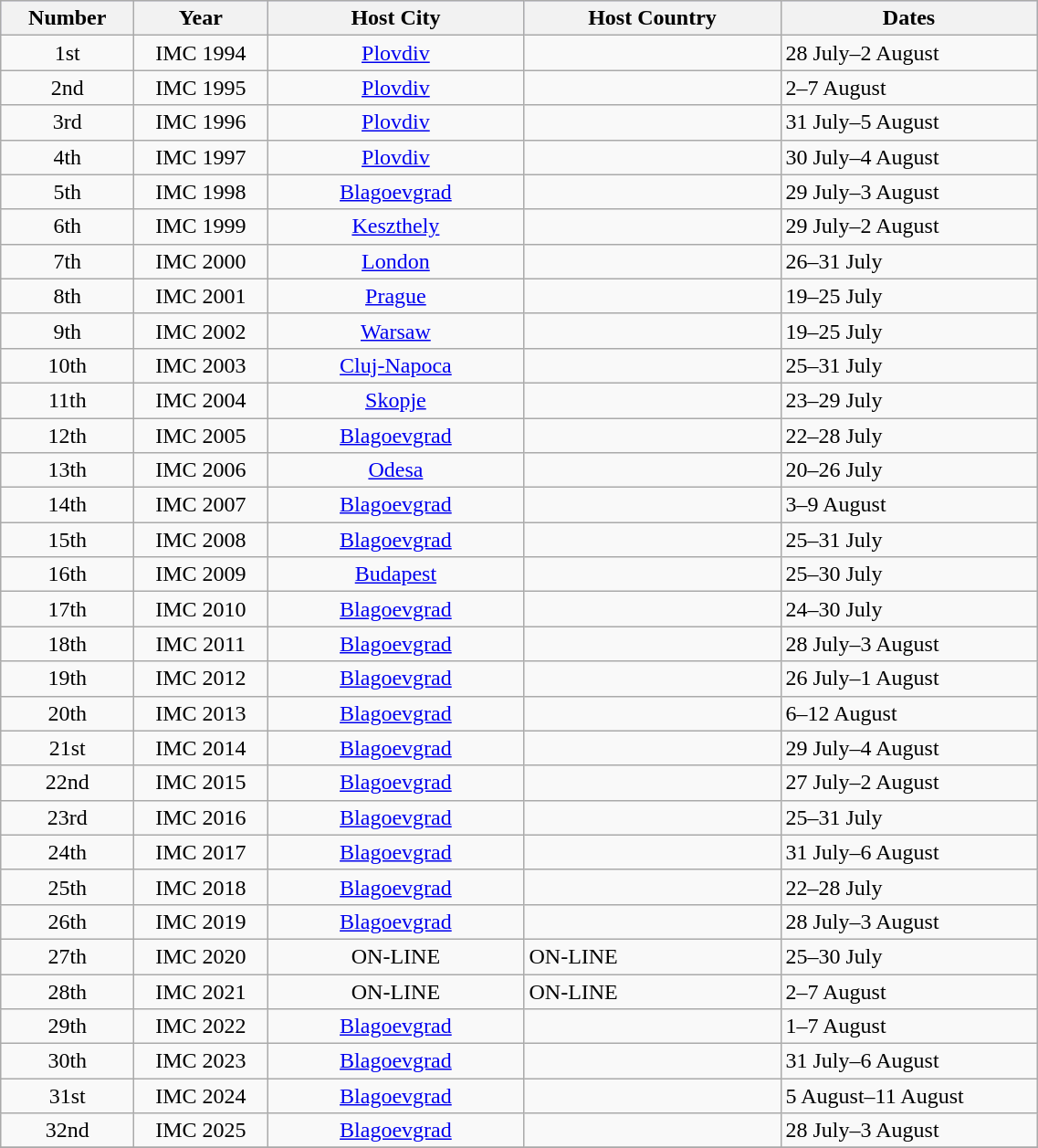<table class="wikitable" align=center>
<tr style="background:#ccf;">
<th style="vertical-align: bottom; width: 90px;"><strong>Number</strong><br></th>
<th style="vertical-align: bottom; width: 90px;"><strong>Year</strong><br></th>
<th style="vertical-align: bottom; width: 180px;"><strong>Host City</strong><br></th>
<th style="vertical-align: bottom; width: 180px;"><strong>Host Country</strong><br></th>
<th style="vertical-align: bottom; width: 180px;"><strong>Dates</strong><br></th>
</tr>
<tr>
<td align=center>1st</td>
<td align=center>IMC 1994</td>
<td align=center><a href='#'>Plovdiv</a></td>
<td align=left></td>
<td>28 July–2 August</td>
</tr>
<tr>
<td align=center>2nd</td>
<td align=center>IMC 1995</td>
<td align=center><a href='#'>Plovdiv</a></td>
<td align=left></td>
<td>2–7 August</td>
</tr>
<tr>
<td align=center>3rd</td>
<td align=center>IMC 1996</td>
<td align=center><a href='#'>Plovdiv</a></td>
<td align=left></td>
<td>31 July–5 August</td>
</tr>
<tr>
<td align=center>4th</td>
<td align=center>IMC 1997</td>
<td align=center><a href='#'>Plovdiv</a></td>
<td align=left></td>
<td>30 July–4 August</td>
</tr>
<tr>
<td align=center>5th</td>
<td align=center>IMC 1998</td>
<td align=center><a href='#'>Blagoevgrad</a></td>
<td align=left></td>
<td>29 July–3 August</td>
</tr>
<tr>
<td align=center>6th</td>
<td align=center>IMC 1999</td>
<td align=center><a href='#'>Keszthely</a></td>
<td align=left></td>
<td>29 July–2 August</td>
</tr>
<tr>
<td align=center>7th</td>
<td align=center>IMC 2000</td>
<td align=center><a href='#'>London</a></td>
<td align=left></td>
<td>26–31 July</td>
</tr>
<tr>
<td align=center>8th</td>
<td align=center>IMC 2001</td>
<td align=center><a href='#'>Prague</a></td>
<td align=left></td>
<td>19–25 July</td>
</tr>
<tr>
<td align=center>9th</td>
<td align=center>IMC 2002</td>
<td align=center><a href='#'>Warsaw</a></td>
<td align=left></td>
<td>19–25 July</td>
</tr>
<tr>
<td align=center>10th</td>
<td align=center>IMC 2003</td>
<td align=center><a href='#'>Cluj-Napoca</a></td>
<td align=left></td>
<td>25–31 July</td>
</tr>
<tr>
<td align=center>11th</td>
<td align=center>IMC 2004</td>
<td align=center><a href='#'>Skopje</a></td>
<td align=left></td>
<td>23–29 July</td>
</tr>
<tr>
<td align=center>12th</td>
<td align=center>IMC 2005</td>
<td align=center><a href='#'>Blagoevgrad</a></td>
<td align=left></td>
<td>22–28 July</td>
</tr>
<tr>
<td align=center>13th</td>
<td align=center>IMC 2006</td>
<td align=center><a href='#'>Odesa</a></td>
<td align=left></td>
<td>20–26 July</td>
</tr>
<tr>
<td align=center>14th</td>
<td align=center>IMC 2007</td>
<td align=center><a href='#'>Blagoevgrad</a></td>
<td align=left></td>
<td>3–9 August</td>
</tr>
<tr>
<td align=center>15th</td>
<td align=center>IMC 2008</td>
<td align=center><a href='#'>Blagoevgrad</a></td>
<td align=left></td>
<td>25–31 July</td>
</tr>
<tr>
<td align=center>16th</td>
<td align=center>IMC 2009</td>
<td align=center><a href='#'>Budapest</a></td>
<td align=left></td>
<td>25–30 July</td>
</tr>
<tr>
<td align=center>17th</td>
<td align=center>IMC 2010</td>
<td align=center><a href='#'>Blagoevgrad</a></td>
<td align=left></td>
<td>24–30 July</td>
</tr>
<tr>
<td align=center>18th</td>
<td align=center>IMC 2011</td>
<td align=center><a href='#'>Blagoevgrad</a></td>
<td align=left></td>
<td>28 July–3 August</td>
</tr>
<tr>
<td align=center>19th</td>
<td align=center>IMC 2012</td>
<td align=center><a href='#'>Blagoevgrad</a></td>
<td align=left></td>
<td>26 July–1 August</td>
</tr>
<tr>
<td align=center>20th</td>
<td align=center>IMC 2013</td>
<td align=center><a href='#'>Blagoevgrad</a></td>
<td align=left></td>
<td>6–12 August</td>
</tr>
<tr>
<td align=center>21st</td>
<td align=center>IMC 2014</td>
<td align=center><a href='#'>Blagoevgrad</a></td>
<td align=left></td>
<td>29 July–4 August</td>
</tr>
<tr>
<td align=center>22nd</td>
<td align=center>IMC 2015</td>
<td align=center><a href='#'>Blagoevgrad</a></td>
<td align=left></td>
<td>27 July–2 August</td>
</tr>
<tr>
<td align=center>23rd</td>
<td align=center>IMC 2016</td>
<td align=center><a href='#'>Blagoevgrad</a></td>
<td align=left></td>
<td>25–31 July</td>
</tr>
<tr>
<td align=center>24th</td>
<td align=center>IMC 2017</td>
<td align=center><a href='#'>Blagoevgrad</a></td>
<td align=left></td>
<td>31 July–6 August</td>
</tr>
<tr>
<td align=center>25th</td>
<td align=center>IMC 2018</td>
<td align=center><a href='#'>Blagoevgrad</a></td>
<td align=left></td>
<td>22–28 July</td>
</tr>
<tr>
<td align=center>26th</td>
<td align=center>IMC 2019</td>
<td align=center><a href='#'>Blagoevgrad</a></td>
<td align=left></td>
<td>28 July–3 August</td>
</tr>
<tr>
<td align=center>27th</td>
<td align=center>IMC 2020</td>
<td align=center>ON-LINE</td>
<td align=left>ON-LINE</td>
<td>25–30 July</td>
</tr>
<tr>
<td align=center>28th</td>
<td align=center>IMC 2021</td>
<td align=center>ON-LINE</td>
<td align=left>ON-LINE</td>
<td>2–7 August</td>
</tr>
<tr>
<td align=center>29th</td>
<td align=center>IMC 2022</td>
<td align=center><a href='#'>Blagoevgrad</a></td>
<td align=left></td>
<td>1–7 August</td>
</tr>
<tr>
<td align=center>30th</td>
<td align=center>IMC 2023</td>
<td align=center><a href='#'>Blagoevgrad</a></td>
<td align=left></td>
<td>31 July–6 August</td>
</tr>
<tr>
<td align=center>31st</td>
<td align=center>IMC 2024</td>
<td align=center><a href='#'>Blagoevgrad</a></td>
<td align=left></td>
<td>5 August–11 August</td>
</tr>
<tr>
<td align=center>32nd</td>
<td align=center>IMC 2025</td>
<td align=center><a href='#'>Blagoevgrad</a></td>
<td align=left></td>
<td>28 July–3 August</td>
</tr>
<tr>
</tr>
</table>
